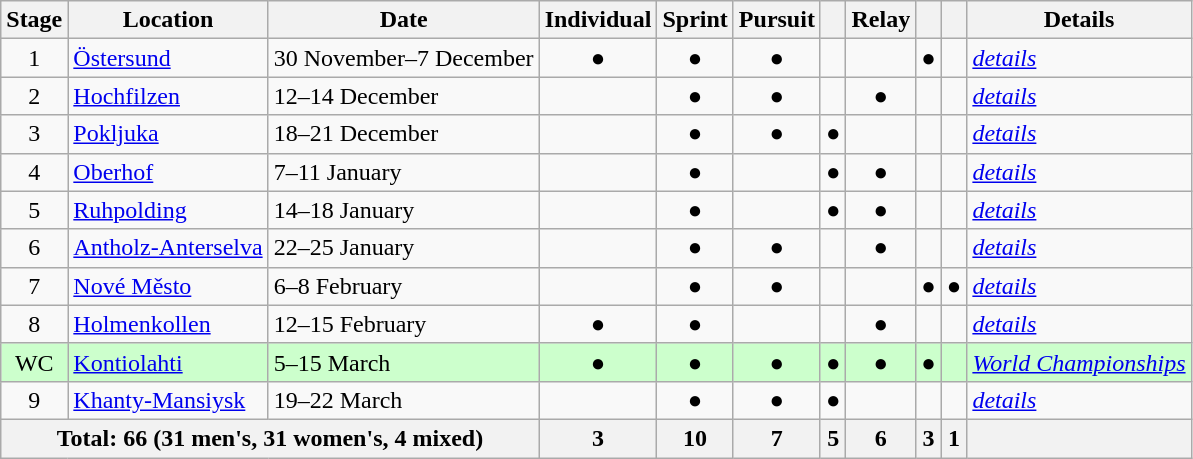<table class="wikitable" border="1">
<tr>
<th>Stage</th>
<th>Location</th>
<th>Date</th>
<th>Individual</th>
<th>Sprint</th>
<th>Pursuit</th>
<th></th>
<th>Relay</th>
<th></th>
<th></th>
<th>Details</th>
</tr>
<tr align=center>
<td>1</td>
<td align=left> <a href='#'>Östersund</a></td>
<td align=left>30 November–7 December</td>
<td>●</td>
<td>●</td>
<td>●</td>
<td></td>
<td></td>
<td>●</td>
<td></td>
<td align=left><a href='#'><em>details</em></a></td>
</tr>
<tr align=center>
<td>2</td>
<td align=left> <a href='#'>Hochfilzen</a></td>
<td align=left>12–14 December</td>
<td></td>
<td>●</td>
<td>●</td>
<td></td>
<td>●</td>
<td></td>
<td></td>
<td align=left><a href='#'><em>details</em></a></td>
</tr>
<tr align=center>
<td>3</td>
<td align=left> <a href='#'>Pokljuka</a></td>
<td align=left>18–21 December</td>
<td></td>
<td>●</td>
<td>●</td>
<td>●</td>
<td></td>
<td></td>
<td></td>
<td align=left><a href='#'><em>details</em></a></td>
</tr>
<tr align=center>
<td>4</td>
<td align=left> <a href='#'>Oberhof</a></td>
<td align=left>7–11 January</td>
<td></td>
<td>●</td>
<td></td>
<td>●</td>
<td>●</td>
<td></td>
<td></td>
<td align=left><a href='#'><em>details</em></a></td>
</tr>
<tr align=center>
<td>5</td>
<td align=left> <a href='#'>Ruhpolding</a></td>
<td align=left>14–18 January</td>
<td></td>
<td>●</td>
<td></td>
<td>●</td>
<td>●</td>
<td></td>
<td></td>
<td align=left><a href='#'><em>details</em></a></td>
</tr>
<tr align=center>
<td>6</td>
<td align=left> <a href='#'>Antholz-Anterselva</a></td>
<td align=left>22–25 January</td>
<td></td>
<td>●</td>
<td>●</td>
<td></td>
<td>●</td>
<td></td>
<td></td>
<td align=left><a href='#'><em>details</em></a></td>
</tr>
<tr align=center>
<td>7</td>
<td align=left> <a href='#'>Nové Město</a></td>
<td align=left>6–8 February</td>
<td></td>
<td>●</td>
<td>●</td>
<td></td>
<td></td>
<td>●</td>
<td>●</td>
<td align=left><a href='#'><em>details</em></a></td>
</tr>
<tr align=center>
<td>8</td>
<td align=left> <a href='#'>Holmenkollen</a></td>
<td align=left>12–15 February</td>
<td>●</td>
<td>●</td>
<td></td>
<td></td>
<td>●</td>
<td></td>
<td></td>
<td align=left><a href='#'><em>details</em></a></td>
</tr>
<tr align=center style="background:#ccffcc">
<td>WC</td>
<td align=left> <a href='#'>Kontiolahti</a></td>
<td align=left>5–15 March</td>
<td>●</td>
<td>●</td>
<td>●</td>
<td>●</td>
<td>●</td>
<td>●</td>
<td></td>
<td align=left><a href='#'><em>World Championships</em></a></td>
</tr>
<tr align=center>
<td>9</td>
<td align=left> <a href='#'>Khanty-Mansiysk</a></td>
<td align=left>19–22 March</td>
<td></td>
<td>●</td>
<td>●</td>
<td>●</td>
<td></td>
<td></td>
<td></td>
<td align=left><a href='#'><em>details</em></a></td>
</tr>
<tr align=center>
<th colspan="3">Total: 66 (31 men's, 31 women's, 4 mixed)</th>
<th>3</th>
<th>10</th>
<th>7</th>
<th>5</th>
<th>6</th>
<th>3</th>
<th>1</th>
<th></th>
</tr>
</table>
